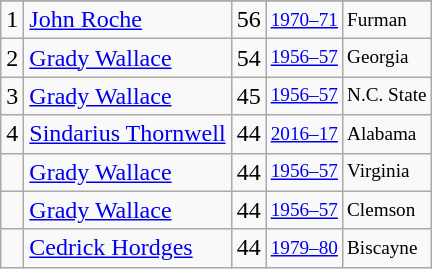<table class="wikitable">
<tr>
</tr>
<tr>
<td>1</td>
<td><a href='#'>John Roche</a></td>
<td>56</td>
<td style="font-size:80%;"><a href='#'>1970–71</a></td>
<td style="font-size:80%;">Furman</td>
</tr>
<tr>
<td>2</td>
<td><a href='#'>Grady Wallace</a></td>
<td>54</td>
<td style="font-size:80%;"><a href='#'>1956–57</a></td>
<td style="font-size:80%;">Georgia</td>
</tr>
<tr>
<td>3</td>
<td><a href='#'>Grady Wallace</a></td>
<td>45</td>
<td style="font-size:80%;"><a href='#'>1956–57</a></td>
<td style="font-size:80%;">N.C. State</td>
</tr>
<tr>
<td>4</td>
<td><a href='#'>Sindarius Thornwell</a></td>
<td>44</td>
<td style="font-size:80%;"><a href='#'>2016–17</a></td>
<td style="font-size:80%;">Alabama</td>
</tr>
<tr>
<td></td>
<td><a href='#'>Grady Wallace</a></td>
<td>44</td>
<td style="font-size:80%;"><a href='#'>1956–57</a></td>
<td style="font-size:80%;">Virginia</td>
</tr>
<tr>
<td></td>
<td><a href='#'>Grady Wallace</a></td>
<td>44</td>
<td style="font-size:80%;"><a href='#'>1956–57</a></td>
<td style="font-size:80%;">Clemson</td>
</tr>
<tr>
<td></td>
<td><a href='#'>Cedrick Hordges</a></td>
<td>44</td>
<td style="font-size:80%;"><a href='#'>1979–80</a></td>
<td style="font-size:80%;">Biscayne</td>
</tr>
</table>
